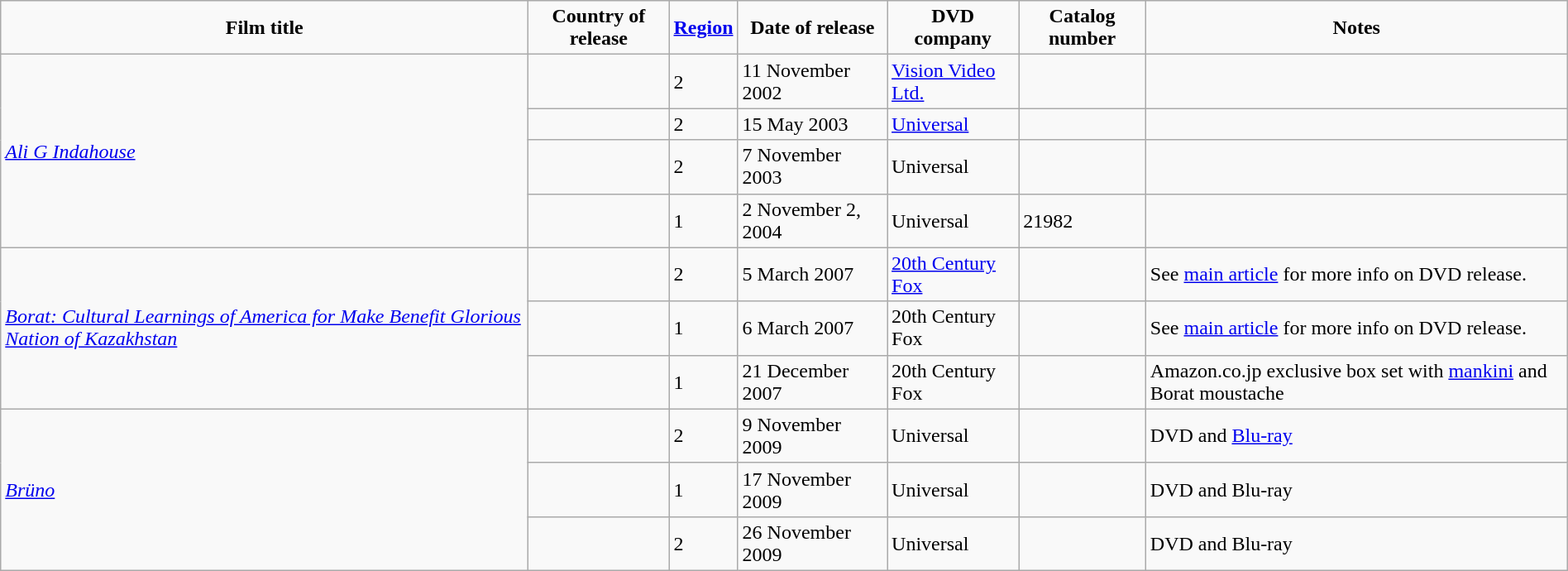<table class="wikitable" width=100%>
<tr>
<td align="center"><strong>Film title</strong></td>
<td align="center"><strong>Country of release</strong></td>
<td align="center"><strong><a href='#'>Region</a></strong></td>
<td align="center"><strong>Date of release</strong></td>
<td align="center"><strong>DVD company</strong></td>
<td align="center"><strong>Catalog number</strong></td>
<td align="center"><strong>Notes</strong></td>
</tr>
<tr>
<td Rowspan=4><em><a href='#'>Ali G Indahouse</a></em></td>
<td></td>
<td>2</td>
<td>11 November 2002</td>
<td><a href='#'>Vision Video Ltd.</a></td>
<td></td>
<td></td>
</tr>
<tr>
<td></td>
<td>2</td>
<td>15 May 2003</td>
<td><a href='#'>Universal</a></td>
<td></td>
<td></td>
</tr>
<tr>
<td></td>
<td>2</td>
<td>7 November 2003</td>
<td>Universal</td>
<td></td>
<td></td>
</tr>
<tr>
<td><br></td>
<td>1</td>
<td>2 November 2, 2004</td>
<td>Universal</td>
<td>21982</td>
<td></td>
</tr>
<tr>
<td rowspan=3><em><a href='#'>Borat: Cultural Learnings of America for Make Benefit Glorious Nation of Kazakhstan</a></em></td>
<td><br></td>
<td>2</td>
<td>5 March 2007</td>
<td><a href='#'>20th Century Fox</a></td>
<td></td>
<td>See <a href='#'>main article</a> for more info on DVD release.</td>
</tr>
<tr>
<td><br></td>
<td>1</td>
<td>6 March 2007</td>
<td>20th Century Fox</td>
<td></td>
<td>See <a href='#'>main article</a> for more info on DVD release.</td>
</tr>
<tr>
<td></td>
<td>1</td>
<td>21 December 2007</td>
<td>20th Century Fox</td>
<td></td>
<td>Amazon.co.jp exclusive box set with <a href='#'>mankini</a> and Borat moustache</td>
</tr>
<tr>
<td Rowspan=3><em><a href='#'>Brüno</a></em></td>
<td></td>
<td>2</td>
<td>9 November 2009</td>
<td>Universal</td>
<td></td>
<td>DVD and <a href='#'>Blu-ray</a></td>
</tr>
<tr>
<td></td>
<td>1</td>
<td>17 November 2009</td>
<td>Universal</td>
<td></td>
<td>DVD and Blu-ray</td>
</tr>
<tr>
<td></td>
<td>2</td>
<td>26 November 2009</td>
<td>Universal</td>
<td></td>
<td>DVD and Blu-ray</td>
</tr>
</table>
